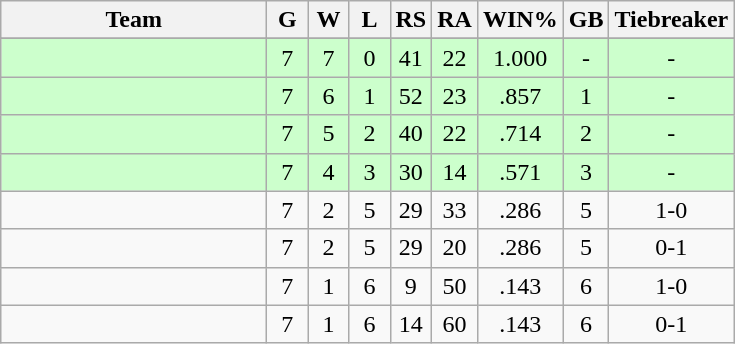<table class=wikitable style=text-align:center>
<tr>
<th width=170>Team</th>
<th width=20>G</th>
<th width=20>W</th>
<th width=20>L</th>
<th width=20>RS</th>
<th width=20>RA</th>
<th width=20>WIN%</th>
<th width=20>GB</th>
<th width=40>Tiebreaker</th>
</tr>
<tr>
</tr>
<tr bgcolor="#ccffcc">
<td align=left></td>
<td>7</td>
<td>7</td>
<td>0</td>
<td>41</td>
<td>22</td>
<td>1.000</td>
<td>-</td>
<td>-</td>
</tr>
<tr bgcolor="#ccffcc">
<td align=left></td>
<td>7</td>
<td>6</td>
<td>1</td>
<td>52</td>
<td>23</td>
<td>.857</td>
<td>1</td>
<td>-</td>
</tr>
<tr bgcolor="#ccffcc">
<td align=left></td>
<td>7</td>
<td>5</td>
<td>2</td>
<td>40</td>
<td>22</td>
<td>.714</td>
<td>2</td>
<td>-</td>
</tr>
<tr bgcolor="#ccffcc">
<td align=left></td>
<td>7</td>
<td>4</td>
<td>3</td>
<td>30</td>
<td>14</td>
<td>.571</td>
<td>3</td>
<td>-</td>
</tr>
<tr>
<td align=left></td>
<td>7</td>
<td>2</td>
<td>5</td>
<td>29</td>
<td>33</td>
<td>.286</td>
<td>5</td>
<td>1-0</td>
</tr>
<tr>
<td align=left></td>
<td>7</td>
<td>2</td>
<td>5</td>
<td>29</td>
<td>20</td>
<td>.286</td>
<td>5</td>
<td>0-1</td>
</tr>
<tr>
<td align=left></td>
<td>7</td>
<td>1</td>
<td>6</td>
<td>9</td>
<td>50</td>
<td>.143</td>
<td>6</td>
<td>1-0</td>
</tr>
<tr>
<td align=left></td>
<td>7</td>
<td>1</td>
<td>6</td>
<td>14</td>
<td>60</td>
<td>.143</td>
<td>6</td>
<td>0-1</td>
</tr>
</table>
